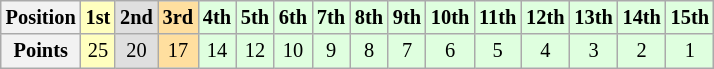<table class="wikitable" style="font-size: 85%;">
<tr>
<th>Position</th>
<td style="background-color:#ffffbf" align="center"><strong>1st</strong></td>
<td style="background-color:#dfdfdf" align="center"><strong>2nd</strong></td>
<td style="background-color:#ffdf9f" align="center"><strong>3rd</strong></td>
<td style="background-color:#dfffdf" align="center"><strong>4th</strong></td>
<td style="background-color:#dfffdf" align="center"><strong>5th</strong></td>
<td style="background-color:#dfffdf" align="center"><strong>6th</strong></td>
<td style="background-color:#dfffdf" align="center"><strong>7th</strong></td>
<td style="background-color:#dfffdf" align="center"><strong>8th</strong></td>
<td style="background-color:#dfffdf" align="center"><strong>9th</strong></td>
<td style="background-color:#dfffdf" align="center"><strong>10th</strong></td>
<td style="background-color:#dfffdf" align="center"><strong>11th</strong></td>
<td style="background-color:#dfffdf" align="center"><strong>12th</strong></td>
<td style="background-color:#dfffdf" align="center"><strong>13th</strong></td>
<td style="background-color:#dfffdf" align="center"><strong>14th</strong></td>
<td style="background-color:#dfffdf" align="center"><strong>15th</strong></td>
</tr>
<tr>
<th>Points</th>
<td style="background-color:#ffffbf" align="center">25</td>
<td style="background-color:#dfdfdf" align="center">20</td>
<td style="background-color:#ffdf9f" align="center">17</td>
<td style="background-color:#dfffdf" align="center">14</td>
<td style="background-color:#dfffdf" align="center">12</td>
<td style="background-color:#dfffdf" align="center">10</td>
<td style="background-color:#dfffdf" align="center">9</td>
<td style="background-color:#dfffdf" align="center">8</td>
<td style="background-color:#dfffdf" align="center">7</td>
<td style="background-color:#dfffdf" align="center">6</td>
<td style="background-color:#dfffdf" align="center">5</td>
<td style="background-color:#dfffdf" align="center">4</td>
<td style="background-color:#dfffdf" align="center">3</td>
<td style="background-color:#dfffdf" align="center">2</td>
<td style="background-color:#dfffdf" align="center">1</td>
</tr>
</table>
